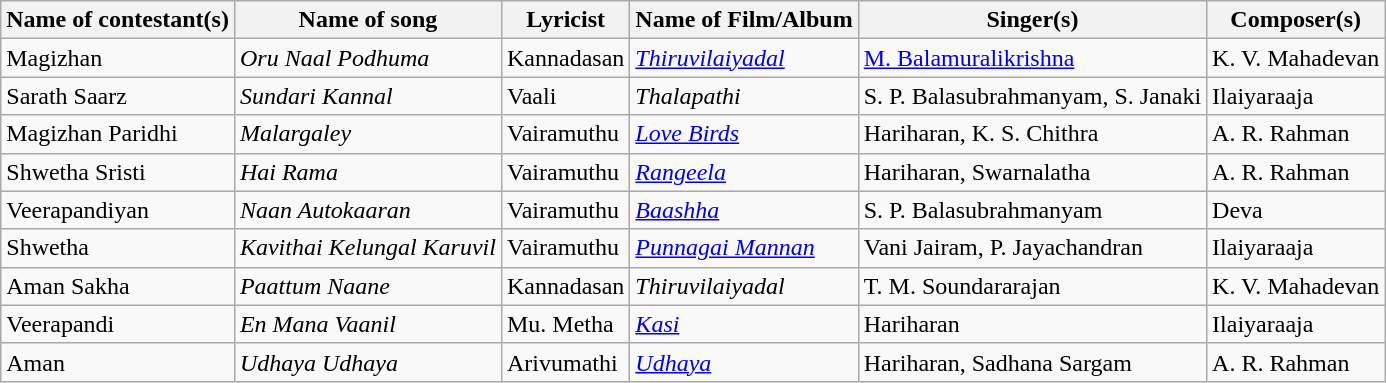<table class="wikitable">
<tr>
<th>Name of contestant(s)</th>
<th>Name of song</th>
<th>Lyricist</th>
<th>Name of Film/Album</th>
<th>Singer(s)</th>
<th>Composer(s)</th>
</tr>
<tr>
<td>Magizhan</td>
<td><em>Oru Naal Podhuma</em></td>
<td>Kannadasan</td>
<td><a href='#'><em>Thiruvilaiyadal</em></a></td>
<td><a href='#'>M. Balamuralikrishna</a></td>
<td>K. V. Mahadevan</td>
</tr>
<tr>
<td>Sarath Saarz</td>
<td><em>Sundari Kannal</em></td>
<td>Vaali</td>
<td><em>Thalapathi</em></td>
<td>S. P. Balasubrahmanyam, S. Janaki</td>
<td>Ilaiyaraaja</td>
</tr>
<tr>
<td>Magizhan Paridhi</td>
<td><em>Malargaley</em></td>
<td>Vairamuthu</td>
<td><a href='#'><em>Love Birds</em></a></td>
<td>Hariharan, K. S. Chithra</td>
<td>A. R. Rahman</td>
</tr>
<tr>
<td>Shwetha Sristi</td>
<td><em>Hai Rama</em></td>
<td>Vairamuthu</td>
<td><a href='#'><em>Rangeela</em></a></td>
<td>Hariharan, Swarnalatha</td>
<td>A. R. Rahman</td>
</tr>
<tr>
<td>Veerapandiyan</td>
<td><em>Naan Autokaaran</em></td>
<td>Vairamuthu</td>
<td><a href='#'><em>Baashha</em></a></td>
<td>S. P. Balasubrahmanyam</td>
<td>Deva</td>
</tr>
<tr>
<td>Shwetha</td>
<td><em>Kavithai Kelungal Karuvil</em></td>
<td>Vairamuthu</td>
<td><a href='#'><em>Punnagai Mannan</em></a></td>
<td>Vani Jairam, P. Jayachandran</td>
<td>Ilaiyaraaja</td>
</tr>
<tr>
<td>Aman Sakha</td>
<td><em>Paattum Naane</em></td>
<td>Kannadasan</td>
<td><em>Thiruvilaiyadal</em></td>
<td>T. M. Soundararajan</td>
<td>K. V. Mahadevan</td>
</tr>
<tr>
<td>Veerapandi</td>
<td><em>En Mana Vaanil</em></td>
<td>Mu. Metha</td>
<td><a href='#'><em>Kasi</em></a></td>
<td>Hariharan</td>
<td>Ilaiyaraaja</td>
</tr>
<tr>
<td>Aman</td>
<td><em>Udhaya Udhaya</em></td>
<td>Arivumathi</td>
<td><a href='#'><em>Udhaya</em></a></td>
<td>Hariharan, Sadhana Sargam</td>
<td>A. R. Rahman</td>
</tr>
</table>
